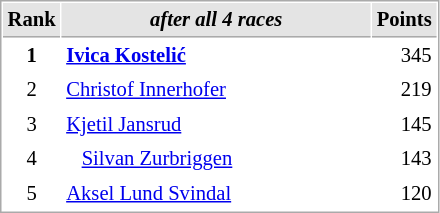<table cellspacing="1" cellpadding="3" style="border:1px solid #AAAAAA;font-size:86%">
<tr bgcolor="#E4E4E4">
<th style="border-bottom:1px solid #AAAAAA" width=10>Rank</th>
<th style="border-bottom:1px solid #AAAAAA" width=200><strong><em>after all 4 races</em></strong></th>
<th style="border-bottom:1px solid #AAAAAA" width=20>Points</th>
</tr>
<tr>
<td align="center"><strong>1</strong></td>
<td><strong> <a href='#'>Ivica Kostelić</a> </strong></td>
<td align="right">345</td>
</tr>
<tr>
<td align="center">2</td>
<td> <a href='#'>Christof Innerhofer</a></td>
<td align="right">219</td>
</tr>
<tr>
<td align="center">3</td>
<td> <a href='#'>Kjetil Jansrud</a></td>
<td align="right">145</td>
</tr>
<tr>
<td align="center">4</td>
<td>   <a href='#'>Silvan Zurbriggen</a></td>
<td align="right">143</td>
</tr>
<tr>
<td align="center">5</td>
<td> <a href='#'>Aksel Lund Svindal</a></td>
<td align="right">120</td>
</tr>
</table>
